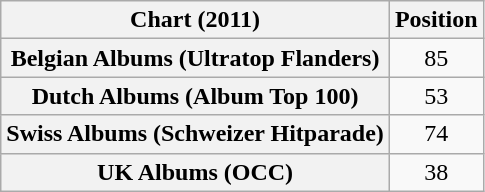<table class="wikitable sortable plainrowheaders" style="text-align:center">
<tr>
<th scope="col">Chart (2011)</th>
<th scope="col">Position</th>
</tr>
<tr>
<th scope="row">Belgian Albums (Ultratop Flanders)</th>
<td>85</td>
</tr>
<tr>
<th scope="row">Dutch Albums (Album Top 100)</th>
<td>53</td>
</tr>
<tr>
<th scope="row">Swiss Albums (Schweizer Hitparade)</th>
<td>74</td>
</tr>
<tr>
<th scope="row">UK Albums (OCC)</th>
<td>38</td>
</tr>
</table>
